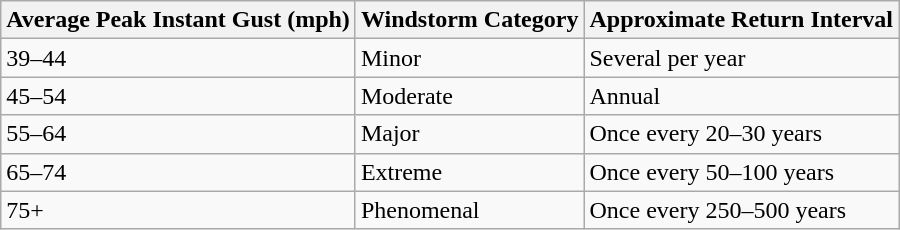<table border="1" class="wikitable">
<tr>
<th>Average Peak Instant Gust (mph)</th>
<th>Windstorm Category</th>
<th>Approximate Return Interval</th>
</tr>
<tr>
<td>39–44</td>
<td>Minor</td>
<td>Several per year</td>
</tr>
<tr>
<td>45–54</td>
<td>Moderate</td>
<td>Annual</td>
</tr>
<tr>
<td>55–64</td>
<td>Major</td>
<td>Once every 20–30 years</td>
</tr>
<tr>
<td>65–74</td>
<td>Extreme</td>
<td>Once every 50–100 years</td>
</tr>
<tr>
<td>75+</td>
<td>Phenomenal</td>
<td>Once every 250–500 years</td>
</tr>
</table>
